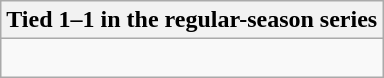<table class="wikitable collapsible collapsed">
<tr>
<th>Tied 1–1 in the regular-season series</th>
</tr>
<tr>
<td><br>
</td>
</tr>
</table>
